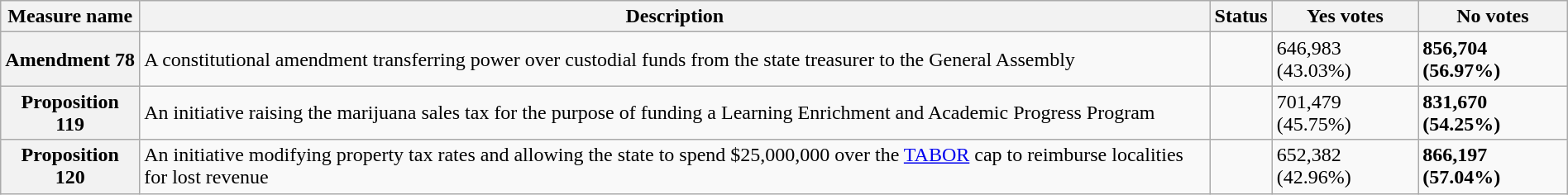<table class="wikitable sortable plainrowheaders" style="width:100%">
<tr>
<th scope="col">Measure name</th>
<th class="unsortable" scope="col">Description</th>
<th scope="col">Status</th>
<th scope="col">Yes votes</th>
<th scope="col">No votes</th>
</tr>
<tr>
<th scope="row">Amendment 78</th>
<td>A constitutional amendment transferring power over custodial funds from the state treasurer to the General Assembly</td>
<td></td>
<td>646,983 (43.03%)</td>
<td><strong>856,704 (56.97%)</strong></td>
</tr>
<tr>
<th scope="row">Proposition 119</th>
<td>An initiative raising the marijuana sales tax for the purpose of funding a Learning Enrichment and Academic Progress Program</td>
<td></td>
<td>701,479 (45.75%)</td>
<td><strong>831,670 (54.25%)</strong></td>
</tr>
<tr>
<th scope="row">Proposition 120</th>
<td>An initiative modifying property tax rates and allowing the state to spend $25,000,000 over the <a href='#'>TABOR</a> cap to reimburse localities for lost revenue</td>
<td></td>
<td>652,382 (42.96%)</td>
<td><strong>866,197 (57.04%)</strong></td>
</tr>
</table>
